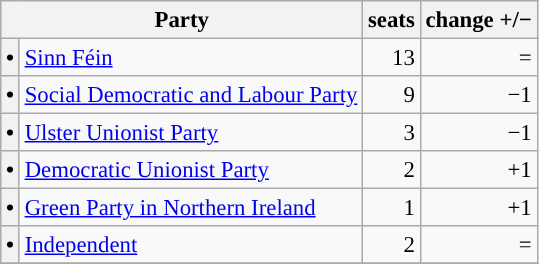<table class="wikitable" style="font-size: 95%;">
<tr>
<th colspan=2>Party</th>
<th>seats</th>
<th>change +/−</th>
</tr>
<tr>
<th style="background-color: "><span>•</span></th>
<td><a href='#'>Sinn Féin</a></td>
<td align="right">13</td>
<td align="right">=</td>
</tr>
<tr>
<th style="background-color: "><span>•</span></th>
<td><a href='#'>Social Democratic and Labour Party</a></td>
<td align="right">9</td>
<td align="right">−1</td>
</tr>
<tr>
<th style="background-color: "><span>•</span></th>
<td><a href='#'>Ulster Unionist Party</a></td>
<td align="right">3 </td>
<td align="right">−1</td>
</tr>
<tr>
<th style="background-color: "><span>•</span></th>
<td><a href='#'>Democratic Unionist Party</a></td>
<td align="right">2</td>
<td align="right">+1</td>
</tr>
<tr>
<th style="background-color: "><span>•</span></th>
<td><a href='#'>Green Party in Northern Ireland</a></td>
<td align="right">1</td>
<td align="right">+1</td>
</tr>
<tr>
<th style="background-color: "><span>•</span></th>
<td><a href='#'>Independent</a></td>
<td align="right">2</td>
<td align="right">=</td>
</tr>
<tr>
</tr>
</table>
